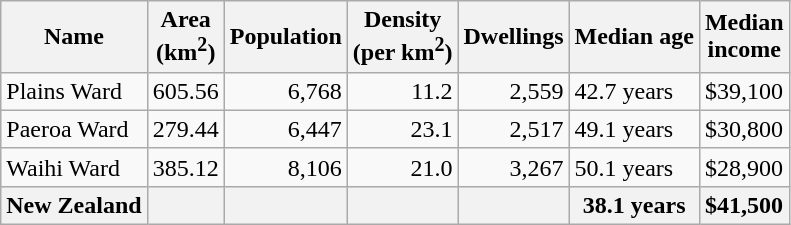<table class="wikitable">
<tr>
<th>Name</th>
<th>Area<br>(km<sup>2</sup>)</th>
<th>Population</th>
<th>Density<br>(per km<sup>2</sup>)</th>
<th>Dwellings</th>
<th>Median age</th>
<th>Median<br>income</th>
</tr>
<tr>
<td>Plains Ward</td>
<td style="text-align:right;">605.56</td>
<td style="text-align:right;">6,768</td>
<td style="text-align:right;">11.2</td>
<td style="text-align:right;">2,559</td>
<td>42.7 years</td>
<td>$39,100</td>
</tr>
<tr>
<td>Paeroa Ward</td>
<td style="text-align:right;">279.44</td>
<td style="text-align:right;">6,447</td>
<td style="text-align:right;">23.1</td>
<td style="text-align:right;">2,517</td>
<td>49.1 years</td>
<td>$30,800</td>
</tr>
<tr>
<td>Waihi Ward</td>
<td style="text-align:right;">385.12</td>
<td style="text-align:right;">8,106</td>
<td style="text-align:right;">21.0</td>
<td style="text-align:right;">3,267</td>
<td>50.1 years</td>
<td>$28,900</td>
</tr>
<tr>
<th>New Zealand</th>
<th></th>
<th></th>
<th></th>
<th></th>
<th>38.1 years</th>
<th style="text-align:left;">$41,500</th>
</tr>
</table>
